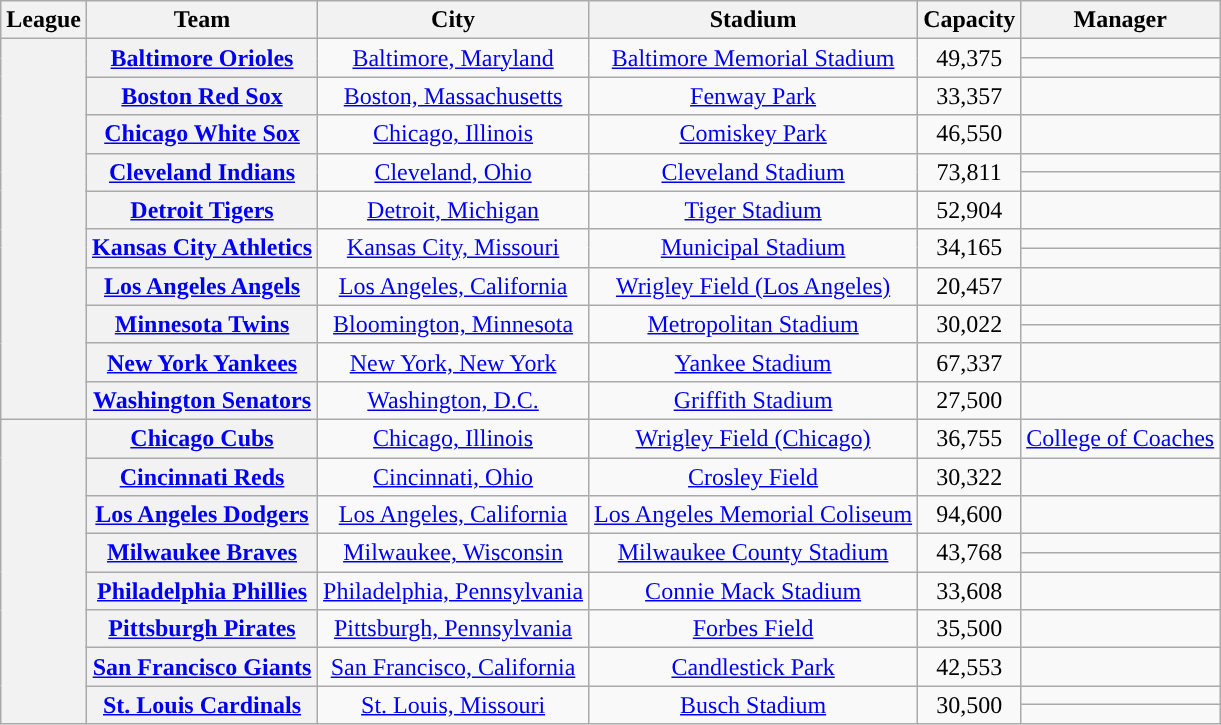<table class="wikitable sortable plainrowheaders" style="text-align:center;">
<tr>
<th scope="col">League</th>
<th scope="col">Team</th>
<th scope="col">City</th>
<th scope="col">Stadium</th>
<th scope="col">Capacity</th>
<th scope="col">Manager</th>
</tr>
<tr>
<th rowspan="14"></th>
<th rowspan="2" scope="row"><a href='#'>Baltimore Orioles</a></th>
<td rowspan="2"><a href='#'>Baltimore, Maryland</a></td>
<td rowspan="2"><a href='#'>Baltimore Memorial Stadium</a></td>
<td rowspan="2">49,375</td>
<td></td>
</tr>
<tr>
<td></td>
</tr>
<tr>
<th scope="row"><a href='#'>Boston Red Sox</a></th>
<td><a href='#'>Boston, Massachusetts</a></td>
<td><a href='#'>Fenway Park</a></td>
<td>33,357</td>
<td></td>
</tr>
<tr>
<th scope="row"><a href='#'>Chicago White Sox</a></th>
<td><a href='#'>Chicago, Illinois</a></td>
<td><a href='#'>Comiskey Park</a></td>
<td>46,550</td>
<td></td>
</tr>
<tr>
<th rowspan="2" scope="row"><a href='#'>Cleveland Indians</a></th>
<td rowspan="2"><a href='#'>Cleveland, Ohio</a></td>
<td rowspan="2"><a href='#'>Cleveland Stadium</a></td>
<td rowspan="2">73,811</td>
<td></td>
</tr>
<tr>
<td></td>
</tr>
<tr>
<th scope="row"><a href='#'>Detroit Tigers</a></th>
<td><a href='#'>Detroit, Michigan</a></td>
<td><a href='#'>Tiger Stadium</a></td>
<td>52,904</td>
<td></td>
</tr>
<tr>
<th rowspan="2" scope="row"><a href='#'>Kansas City Athletics</a></th>
<td rowspan="2"><a href='#'>Kansas City, Missouri</a></td>
<td rowspan="2"><a href='#'>Municipal Stadium</a></td>
<td rowspan="2">34,165</td>
<td></td>
</tr>
<tr>
<td></td>
</tr>
<tr>
<th scope="row"><a href='#'>Los Angeles Angels</a></th>
<td><a href='#'>Los Angeles, California</a></td>
<td><a href='#'>Wrigley Field (Los Angeles)</a></td>
<td>20,457</td>
<td></td>
</tr>
<tr>
<th rowspan="2" scope="row"><a href='#'>Minnesota Twins</a></th>
<td rowspan="2"><a href='#'>Bloomington, Minnesota</a></td>
<td rowspan="2"><a href='#'>Metropolitan Stadium</a></td>
<td rowspan="2">30,022</td>
<td></td>
</tr>
<tr>
<td></td>
</tr>
<tr>
<th scope="row"><a href='#'>New York Yankees</a></th>
<td><a href='#'>New York, New York</a></td>
<td><a href='#'>Yankee Stadium</a></td>
<td>67,337</td>
<td></td>
</tr>
<tr>
<th scope="row"><a href='#'>Washington Senators</a></th>
<td><a href='#'>Washington, D.C.</a></td>
<td><a href='#'>Griffith Stadium</a></td>
<td>27,500</td>
<td></td>
</tr>
<tr>
<th rowspan="10"></th>
<th scope="row"><a href='#'>Chicago Cubs</a></th>
<td><a href='#'>Chicago, Illinois</a></td>
<td><a href='#'>Wrigley Field (Chicago)</a></td>
<td>36,755</td>
<td><a href='#'>College of Coaches</a></td>
</tr>
<tr>
<th scope="row"><a href='#'>Cincinnati Reds</a></th>
<td><a href='#'>Cincinnati, Ohio</a></td>
<td><a href='#'>Crosley Field</a></td>
<td>30,322</td>
<td></td>
</tr>
<tr>
<th scope="row"><a href='#'>Los Angeles Dodgers</a></th>
<td><a href='#'>Los Angeles, California</a></td>
<td><a href='#'>Los Angeles Memorial Coliseum</a></td>
<td>94,600</td>
<td></td>
</tr>
<tr>
<th rowspan="2" scope="row"><a href='#'>Milwaukee Braves</a></th>
<td rowspan="2"><a href='#'>Milwaukee, Wisconsin</a></td>
<td rowspan="2"><a href='#'>Milwaukee County Stadium</a></td>
<td rowspan="2">43,768</td>
<td></td>
</tr>
<tr>
<td></td>
</tr>
<tr>
<th scope="row"><a href='#'>Philadelphia Phillies</a></th>
<td><a href='#'>Philadelphia, Pennsylvania</a></td>
<td><a href='#'>Connie Mack Stadium</a></td>
<td>33,608</td>
<td></td>
</tr>
<tr>
<th scope="row"><a href='#'>Pittsburgh Pirates</a></th>
<td><a href='#'>Pittsburgh, Pennsylvania</a></td>
<td><a href='#'>Forbes Field</a></td>
<td>35,500</td>
<td></td>
</tr>
<tr>
<th scope="row"><a href='#'>San Francisco Giants</a></th>
<td><a href='#'>San Francisco, California</a></td>
<td><a href='#'>Candlestick Park</a></td>
<td>42,553</td>
<td></td>
</tr>
<tr>
<th rowspan="2" scope="row"><a href='#'>St. Louis Cardinals</a></th>
<td rowspan="2"><a href='#'>St. Louis, Missouri</a></td>
<td rowspan="2"><a href='#'>Busch Stadium</a></td>
<td rowspan="2">30,500</td>
<td></td>
</tr>
<tr>
<td></td>
</tr>
</table>
